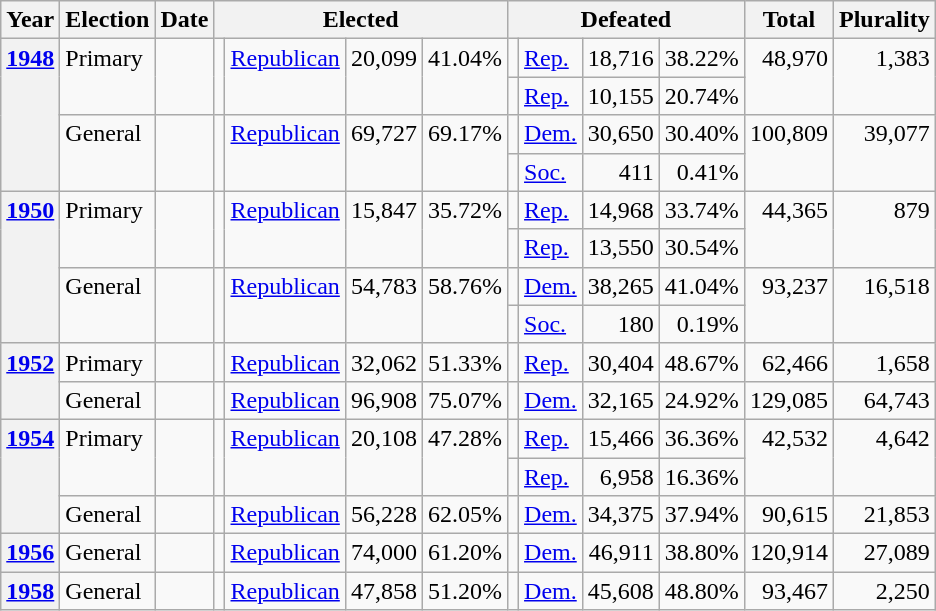<table class=wikitable>
<tr>
<th>Year</th>
<th>Election</th>
<th>Date</th>
<th ! colspan="4">Elected</th>
<th ! colspan="4">Defeated</th>
<th>Total</th>
<th>Plurality</th>
</tr>
<tr>
<th rowspan="4" valign="top"><a href='#'>1948</a></th>
<td rowspan="2" valign="top">Primary</td>
<td rowspan="2" valign="top"></td>
<td rowspan="2" valign="top"></td>
<td rowspan="2" valign="top" ><a href='#'>Republican</a></td>
<td rowspan="2" valign="top" align="right">20,099</td>
<td rowspan="2" valign="top" align="right">41.04%</td>
<td valign="top"></td>
<td valign="top" ><a href='#'>Rep.</a></td>
<td valign="top" align="right">18,716</td>
<td valign="top" align="right">38.22%</td>
<td rowspan="2" valign="top" align="right">48,970</td>
<td rowspan="2" valign="top" align="right">1,383</td>
</tr>
<tr>
<td valign="top"></td>
<td valign="top" ><a href='#'>Rep.</a></td>
<td valign="top" align="right">10,155</td>
<td valign="top" align="right">20.74%</td>
</tr>
<tr>
<td rowspan="2" valign="top">General</td>
<td rowspan="2" valign="top"></td>
<td rowspan="2" valign="top"></td>
<td rowspan="2" valign="top" ><a href='#'>Republican</a></td>
<td rowspan="2" valign="top" align="right">69,727</td>
<td rowspan="2" valign="top" align="right">69.17%</td>
<td valign="top"></td>
<td valign="top" ><a href='#'>Dem.</a></td>
<td valign="top" align="right">30,650</td>
<td valign="top" align="right">30.40%</td>
<td rowspan="2" valign="top" align="right">100,809</td>
<td rowspan="2" valign="top" align="right">39,077</td>
</tr>
<tr>
<td valign="top"></td>
<td valign="top" ><a href='#'>Soc.</a></td>
<td valign="top" align="right">411</td>
<td valign="top" align="right">0.41%</td>
</tr>
<tr>
<th rowspan="4" valign="top"><a href='#'>1950</a></th>
<td rowspan="2" valign="top">Primary</td>
<td rowspan="2" valign="top"></td>
<td rowspan="2" valign="top"></td>
<td rowspan="2" valign="top" ><a href='#'>Republican</a></td>
<td rowspan="2" valign="top" align="right">15,847</td>
<td rowspan="2" valign="top" align="right">35.72%</td>
<td valign="top"></td>
<td valign="top" ><a href='#'>Rep.</a></td>
<td valign="top" align="right">14,968</td>
<td valign="top" align="right">33.74%</td>
<td rowspan="2" valign="top" align="right">44,365</td>
<td rowspan="2" valign="top" align="right">879</td>
</tr>
<tr>
<td valign="top"></td>
<td valign="top" ><a href='#'>Rep.</a></td>
<td valign="top" align="right">13,550</td>
<td valign="top" align="right">30.54%</td>
</tr>
<tr>
<td rowspan="2" valign="top">General</td>
<td rowspan="2" valign="top"></td>
<td rowspan="2" valign="top"></td>
<td rowspan="2" valign="top" ><a href='#'>Republican</a></td>
<td rowspan="2" valign="top" align="right">54,783</td>
<td rowspan="2" valign="top" align="right">58.76%</td>
<td valign="top"></td>
<td valign="top" ><a href='#'>Dem.</a></td>
<td valign="top" align="right">38,265</td>
<td valign="top" align="right">41.04%</td>
<td rowspan="2" valign="top" align="right">93,237</td>
<td rowspan="2" valign="top" align="right">16,518</td>
</tr>
<tr>
<td valign="top"></td>
<td valign="top" ><a href='#'>Soc.</a></td>
<td valign="top" align="right">180</td>
<td valign="top" align="right">0.19%</td>
</tr>
<tr>
<th rowspan="2" valign="top"><a href='#'>1952</a></th>
<td valign="top">Primary</td>
<td valign="top"></td>
<td valign="top"></td>
<td valign="top" ><a href='#'>Republican</a></td>
<td valign="top" align="right">32,062</td>
<td valign="top" align="right">51.33%</td>
<td valign="top"></td>
<td valign="top" ><a href='#'>Rep.</a></td>
<td valign="top" align="right">30,404</td>
<td valign="top" align="right">48.67%</td>
<td valign="top" align="right">62,466</td>
<td valign="top" align="right">1,658</td>
</tr>
<tr>
<td valign="top">General</td>
<td valign="top"></td>
<td valign="top"></td>
<td valign="top" ><a href='#'>Republican</a></td>
<td valign="top" align="right">96,908</td>
<td valign="top" align="right">75.07%</td>
<td valign="top"></td>
<td valign="top" ><a href='#'>Dem.</a></td>
<td valign="top" align="right">32,165</td>
<td valign="top" align="right">24.92%</td>
<td valign="top" align="right">129,085</td>
<td valign="top" align="right">64,743</td>
</tr>
<tr>
<th rowspan="3" valign="top"><a href='#'>1954</a></th>
<td rowspan="2" valign="top">Primary</td>
<td rowspan="2" valign="top"></td>
<td rowspan="2" valign="top"></td>
<td rowspan="2" valign="top" ><a href='#'>Republican</a></td>
<td rowspan="2" valign="top" align="right">20,108</td>
<td rowspan="2" valign="top" align="right">47.28%</td>
<td valign="top"></td>
<td valign="top" ><a href='#'>Rep.</a></td>
<td valign="top" align="right">15,466</td>
<td valign="top" align="right">36.36%</td>
<td rowspan="2" valign="top" align="right">42,532</td>
<td rowspan="2" valign="top" align="right">4,642</td>
</tr>
<tr>
<td valign="top"></td>
<td valign="top" ><a href='#'>Rep.</a></td>
<td valign="top" align="right">6,958</td>
<td valign="top" align="right">16.36%</td>
</tr>
<tr>
<td valign="top">General</td>
<td valign="top"></td>
<td valign="top"></td>
<td valign="top" ><a href='#'>Republican</a></td>
<td valign="top" align="right">56,228</td>
<td valign="top" align="right">62.05%</td>
<td valign="top"></td>
<td valign="top" ><a href='#'>Dem.</a></td>
<td valign="top" align="right">34,375</td>
<td valign="top" align="right">37.94%</td>
<td valign="top" align="right">90,615</td>
<td valign="top" align="right">21,853</td>
</tr>
<tr>
<th valign="top"><a href='#'>1956</a></th>
<td valign="top">General</td>
<td valign="top"></td>
<td valign="top"></td>
<td valign="top" ><a href='#'>Republican</a></td>
<td valign="top" align="right">74,000</td>
<td valign="top" align="right">61.20%</td>
<td valign="top"></td>
<td valign="top" ><a href='#'>Dem.</a></td>
<td valign="top" align="right">46,911</td>
<td valign="top" align="right">38.80%</td>
<td valign="top" align="right">120,914</td>
<td valign="top" align="right">27,089</td>
</tr>
<tr>
<th valign="top"><a href='#'>1958</a></th>
<td valign="top">General</td>
<td valign="top"></td>
<td valign="top"></td>
<td valign="top" ><a href='#'>Republican</a></td>
<td valign="top" align="right">47,858</td>
<td valign="top" align="right">51.20%</td>
<td valign="top"></td>
<td valign="top" ><a href='#'>Dem.</a></td>
<td valign="top" align="right">45,608</td>
<td valign="top" align="right">48.80%</td>
<td valign="top" align="right">93,467</td>
<td valign="top" align="right">2,250</td>
</tr>
</table>
